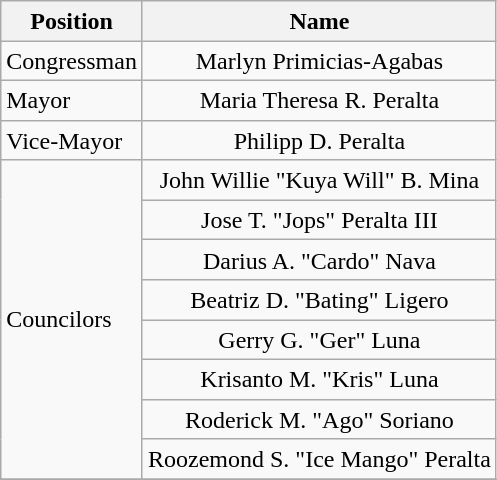<table class="wikitable" style="line-height:1.20em; font-size:100%;">
<tr>
<th>Position</th>
<th>Name</th>
</tr>
<tr>
<td>Congressman</td>
<td style="text-align:center;">Marlyn Primicias-Agabas</td>
</tr>
<tr>
<td>Mayor</td>
<td style="text-align:center;">Maria Theresa R. Peralta</td>
</tr>
<tr>
<td>Vice-Mayor</td>
<td style="text-align:center;">Philipp D. Peralta</td>
</tr>
<tr>
<td rowspan=8>Councilors</td>
<td style="text-align:center;">John Willie "Kuya Will" B. Mina</td>
</tr>
<tr>
<td style="text-align:center;">Jose T. "Jops" Peralta III</td>
</tr>
<tr>
<td style="text-align:center;">Darius A. "Cardo" Nava</td>
</tr>
<tr>
<td style="text-align:center;">Beatriz D. "Bating" Ligero</td>
</tr>
<tr>
<td style="text-align:center;">Gerry G. "Ger" Luna</td>
</tr>
<tr>
<td style="text-align:center;">Krisanto M. "Kris" Luna</td>
</tr>
<tr>
<td style="text-align:center;">Roderick M. "Ago" Soriano</td>
</tr>
<tr>
<td style="text-align:center;">Roozemond S. "Ice Mango" Peralta</td>
</tr>
<tr>
</tr>
</table>
